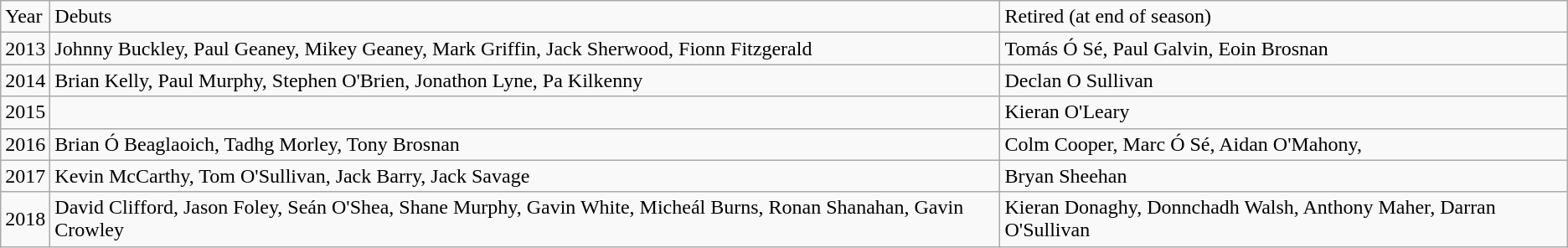<table class="wikitable">
<tr>
<td>Year</td>
<td>Debuts</td>
<td>Retired (at end of season)</td>
</tr>
<tr>
<td>2013</td>
<td>Johnny Buckley, Paul Geaney, Mikey Geaney, Mark Griffin, Jack Sherwood, Fionn Fitzgerald</td>
<td>Tomás Ó Sé, Paul Galvin, Eoin Brosnan</td>
</tr>
<tr>
<td>2014</td>
<td>Brian Kelly, Paul Murphy, Stephen O'Brien, Jonathon Lyne, Pa Kilkenny</td>
<td>Declan O Sullivan</td>
</tr>
<tr>
<td>2015</td>
<td></td>
<td>Kieran O'Leary</td>
</tr>
<tr>
<td>2016</td>
<td>Brian Ó Beaglaoich, Tadhg Morley, Tony Brosnan</td>
<td>Colm Cooper, Marc Ó Sé, Aidan O'Mahony,</td>
</tr>
<tr>
<td>2017</td>
<td>Kevin McCarthy, Tom O'Sullivan, Jack Barry, Jack Savage</td>
<td>Bryan Sheehan</td>
</tr>
<tr>
<td>2018</td>
<td>David Clifford, Jason Foley, Seán O'Shea, Shane Murphy, Gavin White, Micheál Burns, Ronan Shanahan, Gavin Crowley</td>
<td>Kieran Donaghy, Donnchadh Walsh, Anthony Maher, Darran O'Sullivan</td>
</tr>
</table>
